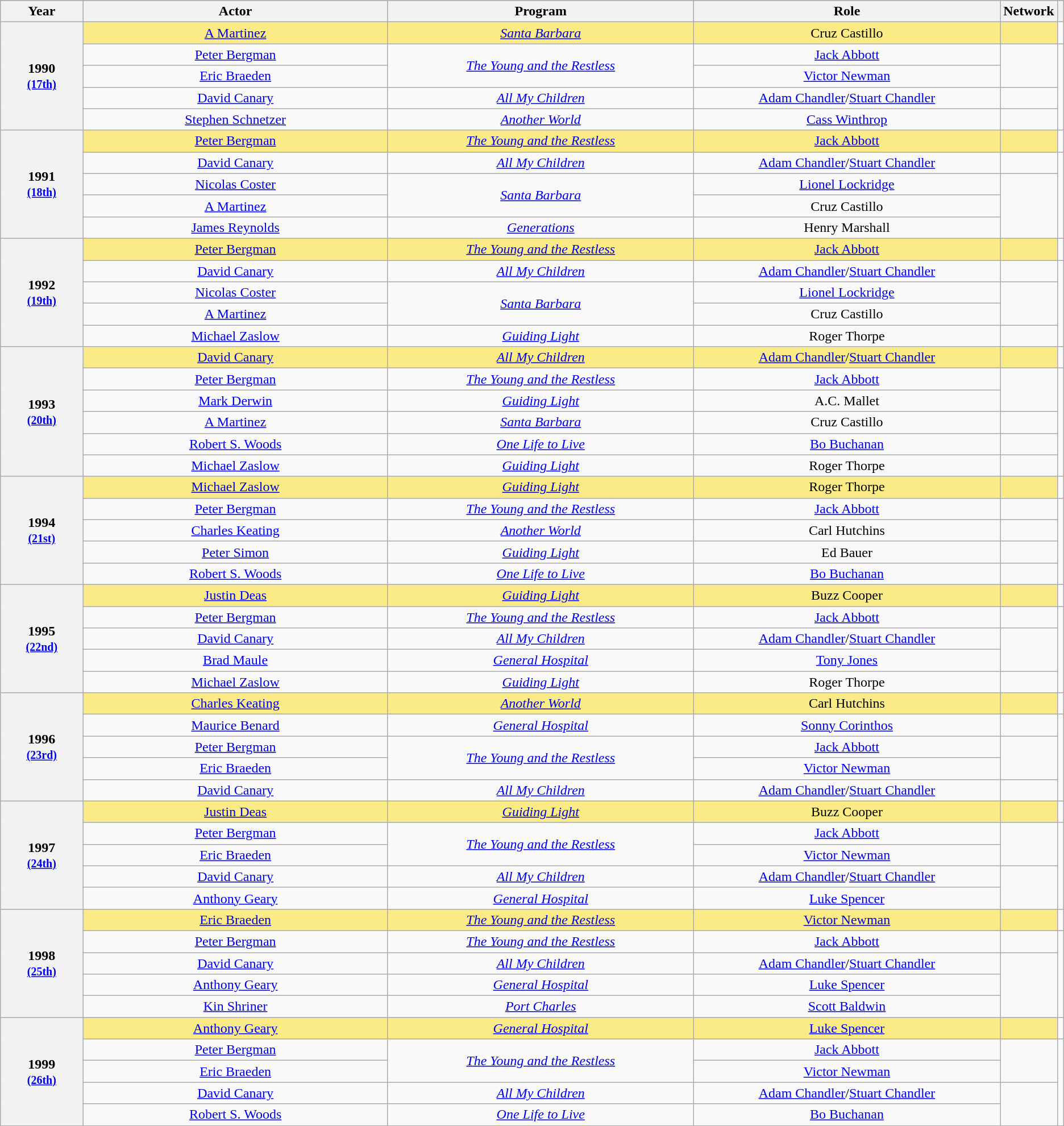<table class="wikitable" rowspan="2"  background: #f6e39c style="text-align: center">
<tr style="background:#bebebe;">
<th scope="col" style="width:8%;">Year</th>
<th scope="col" style="width:30%;">Actor</th>
<th scope="col" style="width:30%;">Program</th>
<th scope="col" style="width:30%;">Role</th>
<th scope="col" style="width:10%;">Network</th>
<th scope="col" style="width:2%;" class="unsortable"></th>
</tr>
<tr>
<th scope="row" rowspan=5 style="text-align:center">1990 <br><small><a href='#'>(17th)</a></small></th>
<td style="background:#FAEB86"><a href='#'>A Martinez</a> </td>
<td style="background:#FAEB86"><em><a href='#'>Santa Barbara</a></em></td>
<td style="background:#FAEB86">Cruz Castillo</td>
<td style="background:#FAEB86"></td>
<td></td>
</tr>
<tr>
<td><a href='#'>Peter Bergman</a></td>
<td rowspan="2"><em><a href='#'>The Young and the Restless</a></em></td>
<td><a href='#'>Jack Abbott</a></td>
<td rowspan="2"></td>
<td rowspan=4></td>
</tr>
<tr>
<td><a href='#'>Eric Braeden</a></td>
<td><a href='#'>Victor Newman</a></td>
</tr>
<tr>
<td><a href='#'>David Canary</a></td>
<td><em><a href='#'>All My Children</a></em></td>
<td><a href='#'>Adam Chandler</a>/<a href='#'>Stuart Chandler</a></td>
<td></td>
</tr>
<tr>
<td><a href='#'>Stephen Schnetzer</a></td>
<td><em><a href='#'>Another World</a></em></td>
<td><a href='#'>Cass Winthrop</a></td>
<td></td>
</tr>
<tr>
<th scope="row" rowspan=5 style="text-align:center">1991 <br><small><a href='#'>(18th)</a></small></th>
<td style="background:#FAEB86"><a href='#'>Peter Bergman</a> </td>
<td style="background:#FAEB86"><em><a href='#'>The Young and the Restless</a></em></td>
<td style="background:#FAEB86"><a href='#'>Jack Abbott</a></td>
<td style="background:#FAEB86"></td>
<td></td>
</tr>
<tr>
<td><a href='#'>David Canary</a></td>
<td><em><a href='#'>All My Children</a></em></td>
<td><a href='#'>Adam Chandler</a>/<a href='#'>Stuart Chandler</a></td>
<td></td>
<td rowspan=4></td>
</tr>
<tr>
<td><a href='#'>Nicolas Coster</a></td>
<td rowspan="2"><em><a href='#'>Santa Barbara</a></em></td>
<td><a href='#'>Lionel Lockridge</a></td>
<td rowspan="3"></td>
</tr>
<tr>
<td><a href='#'>A Martinez</a></td>
<td>Cruz Castillo</td>
</tr>
<tr>
<td><a href='#'>James Reynolds</a></td>
<td><em><a href='#'>Generations</a></em></td>
<td>Henry Marshall</td>
</tr>
<tr>
<th scope="row" rowspan=5 style="text-align:center">1992 <br><small><a href='#'>(19th)</a></small></th>
<td style="background:#FAEB86"><a href='#'>Peter Bergman</a> </td>
<td style="background:#FAEB86"><em><a href='#'>The Young and the Restless</a></em></td>
<td style="background:#FAEB86"><a href='#'>Jack Abbott</a></td>
<td style="background:#FAEB86"></td>
<td></td>
</tr>
<tr>
<td><a href='#'>David Canary</a></td>
<td><em><a href='#'>All My Children</a></em></td>
<td><a href='#'>Adam Chandler</a>/<a href='#'>Stuart Chandler</a></td>
<td></td>
<td rowspan=4></td>
</tr>
<tr>
<td><a href='#'>Nicolas Coster</a></td>
<td rowspan="2"><em><a href='#'>Santa Barbara</a></em></td>
<td><a href='#'>Lionel Lockridge</a></td>
<td rowspan="2"></td>
</tr>
<tr>
<td><a href='#'>A Martinez</a></td>
<td>Cruz Castillo</td>
</tr>
<tr>
<td><a href='#'>Michael Zaslow</a></td>
<td><em><a href='#'>Guiding Light</a></em></td>
<td>Roger Thorpe</td>
<td></td>
</tr>
<tr>
<th scope="row" rowspan=6 style="text-align:center">1993 <br><small><a href='#'>(20th)</a></small></th>
<td style="background:#FAEB86"><a href='#'>David Canary</a> </td>
<td style="background:#FAEB86"><em><a href='#'>All My Children</a></em></td>
<td style="background:#FAEB86"><a href='#'>Adam Chandler</a>/<a href='#'>Stuart Chandler</a></td>
<td style="background:#FAEB86"></td>
<td></td>
</tr>
<tr>
<td><a href='#'>Peter Bergman</a></td>
<td><em><a href='#'>The Young and the Restless</a></em></td>
<td><a href='#'>Jack Abbott</a></td>
<td rowspan="2"></td>
<td rowspan=5></td>
</tr>
<tr>
<td><a href='#'>Mark Derwin</a></td>
<td><em><a href='#'>Guiding Light</a></em></td>
<td>A.C. Mallet</td>
</tr>
<tr>
<td><a href='#'>A Martinez</a></td>
<td><em><a href='#'>Santa Barbara</a></em></td>
<td>Cruz Castillo</td>
<td></td>
</tr>
<tr>
<td><a href='#'>Robert S. Woods</a></td>
<td><em><a href='#'>One Life to Live</a></em></td>
<td><a href='#'>Bo Buchanan</a></td>
<td></td>
</tr>
<tr>
<td><a href='#'>Michael Zaslow</a></td>
<td><em><a href='#'>Guiding Light</a></em></td>
<td>Roger Thorpe</td>
<td></td>
</tr>
<tr>
<th scope="row" rowspan=5 style="text-align:center">1994 <br><small><a href='#'>(21st)</a></small></th>
<td style="background:#FAEB86"><a href='#'>Michael Zaslow</a> </td>
<td style="background:#FAEB86"><em><a href='#'>Guiding Light</a></em></td>
<td style="background:#FAEB86">Roger Thorpe</td>
<td style="background:#FAEB86"></td>
<td></td>
</tr>
<tr>
<td><a href='#'>Peter Bergman</a></td>
<td><em><a href='#'>The Young and the Restless</a></em></td>
<td><a href='#'>Jack Abbott</a></td>
<td></td>
<td rowspan=4></td>
</tr>
<tr>
<td><a href='#'>Charles Keating</a></td>
<td><em><a href='#'>Another World</a></em></td>
<td>Carl Hutchins</td>
<td></td>
</tr>
<tr>
<td><a href='#'>Peter Simon</a></td>
<td><em><a href='#'>Guiding Light</a></em></td>
<td>Ed Bauer</td>
<td></td>
</tr>
<tr>
<td><a href='#'>Robert S. Woods</a></td>
<td><em><a href='#'>One Life to Live</a></em></td>
<td><a href='#'>Bo Buchanan</a></td>
<td></td>
</tr>
<tr>
<th scope="row" rowspan=5 style="text-align:center">1995 <br><small><a href='#'>(22nd)</a></small></th>
<td style="background:#FAEB86"><a href='#'>Justin Deas</a> </td>
<td style="background:#FAEB86"><em><a href='#'>Guiding Light</a></em></td>
<td style="background:#FAEB86">Buzz Cooper</td>
<td style="background:#FAEB86"></td>
<td></td>
</tr>
<tr>
<td><a href='#'>Peter Bergman</a></td>
<td><em><a href='#'>The Young and the Restless</a></em></td>
<td><a href='#'>Jack Abbott</a></td>
<td></td>
<td rowspan=4></td>
</tr>
<tr>
<td><a href='#'>David Canary</a></td>
<td><em><a href='#'>All My Children</a></em></td>
<td><a href='#'>Adam Chandler</a>/<a href='#'>Stuart Chandler</a></td>
<td rowspan="2"></td>
</tr>
<tr>
<td><a href='#'>Brad Maule</a></td>
<td><em><a href='#'>General Hospital</a></em></td>
<td><a href='#'>Tony Jones</a></td>
</tr>
<tr>
<td><a href='#'>Michael Zaslow</a></td>
<td><em><a href='#'>Guiding Light</a></em></td>
<td>Roger Thorpe</td>
<td></td>
</tr>
<tr>
<th scope="row" rowspan=5 style="text-align:center">1996 <br><small><a href='#'>(23rd)</a></small></th>
<td style="background:#FAEB86"><a href='#'>Charles Keating</a> </td>
<td style="background:#FAEB86"><em><a href='#'>Another World</a></em></td>
<td style="background:#FAEB86">Carl Hutchins</td>
<td style="background:#FAEB86"></td>
<td></td>
</tr>
<tr>
<td><a href='#'>Maurice Benard</a></td>
<td><em><a href='#'>General Hospital</a></em></td>
<td><a href='#'>Sonny Corinthos</a></td>
<td></td>
<td rowspan=4></td>
</tr>
<tr>
<td><a href='#'>Peter Bergman</a></td>
<td rowspan="2"><em><a href='#'>The Young and the Restless</a></em></td>
<td><a href='#'>Jack Abbott</a></td>
<td rowspan="2"></td>
</tr>
<tr>
<td><a href='#'>Eric Braeden</a></td>
<td><a href='#'>Victor Newman</a></td>
</tr>
<tr>
<td><a href='#'>David Canary</a></td>
<td><em><a href='#'>All My Children</a></em></td>
<td><a href='#'>Adam Chandler</a>/<a href='#'>Stuart Chandler</a></td>
<td></td>
</tr>
<tr>
<th scope="row" rowspan=5 style="text-align:center">1997 <br><small><a href='#'>(24th)</a></small></th>
<td style="background:#FAEB86"><a href='#'>Justin Deas</a> </td>
<td style="background:#FAEB86"><em><a href='#'>Guiding Light</a></em></td>
<td style="background:#FAEB86">Buzz Cooper</td>
<td style="background:#FAEB86"></td>
<td></td>
</tr>
<tr>
<td><a href='#'>Peter Bergman</a></td>
<td rowspan="2"><em><a href='#'>The Young and the Restless</a></em></td>
<td><a href='#'>Jack Abbott</a></td>
<td rowspan="2"></td>
<td rowspan=4></td>
</tr>
<tr>
<td><a href='#'>Eric Braeden</a></td>
<td><a href='#'>Victor Newman</a></td>
</tr>
<tr>
<td><a href='#'>David Canary</a></td>
<td><em><a href='#'>All My Children</a></em></td>
<td><a href='#'>Adam Chandler</a>/<a href='#'>Stuart Chandler</a></td>
<td rowspan="2"></td>
</tr>
<tr>
<td><a href='#'>Anthony Geary</a></td>
<td><em><a href='#'>General Hospital</a></em></td>
<td><a href='#'>Luke Spencer</a></td>
</tr>
<tr>
<th scope="row" rowspan=5 style="text-align:center">1998 <br><small><a href='#'>(25th)</a></small></th>
<td style="background:#FAEB86"><a href='#'>Eric Braeden</a> </td>
<td style="background:#FAEB86"><em><a href='#'>The Young and the Restless</a></em></td>
<td style="background:#FAEB86"><a href='#'>Victor Newman</a></td>
<td style="background:#FAEB86"></td>
<td></td>
</tr>
<tr>
<td><a href='#'>Peter Bergman</a></td>
<td><em><a href='#'>The Young and the Restless</a></em></td>
<td><a href='#'>Jack Abbott</a></td>
<td></td>
<td rowspan=4></td>
</tr>
<tr>
<td><a href='#'>David Canary</a></td>
<td><em><a href='#'>All My Children</a></em></td>
<td><a href='#'>Adam Chandler</a>/<a href='#'>Stuart Chandler</a></td>
<td rowspan="3"></td>
</tr>
<tr>
<td><a href='#'>Anthony Geary</a></td>
<td><em><a href='#'>General Hospital</a></em></td>
<td><a href='#'>Luke Spencer</a></td>
</tr>
<tr>
<td><a href='#'>Kin Shriner</a></td>
<td><em><a href='#'>Port Charles</a></em></td>
<td><a href='#'>Scott Baldwin</a></td>
</tr>
<tr>
<th scope="row" rowspan=5 style="text-align:center">1999 <br><small><a href='#'>(26th)</a></small></th>
<td style="background:#FAEB86"><a href='#'>Anthony Geary</a> </td>
<td style="background:#FAEB86"><em><a href='#'>General Hospital</a></em></td>
<td style="background:#FAEB86"><a href='#'>Luke Spencer</a></td>
<td style="background:#FAEB86"></td>
<td></td>
</tr>
<tr>
<td><a href='#'>Peter Bergman</a></td>
<td rowspan="2"><em><a href='#'>The Young and the Restless</a></em></td>
<td><a href='#'>Jack Abbott</a></td>
<td rowspan="2"></td>
<td rowspan=4></td>
</tr>
<tr>
<td><a href='#'>Eric Braeden</a></td>
<td><a href='#'>Victor Newman</a></td>
</tr>
<tr>
<td><a href='#'>David Canary</a></td>
<td><em><a href='#'>All My Children</a></em></td>
<td><a href='#'>Adam Chandler</a>/<a href='#'>Stuart Chandler</a></td>
<td rowspan="2"></td>
</tr>
<tr>
<td><a href='#'>Robert S. Woods</a></td>
<td><em><a href='#'>One Life to Live</a></em></td>
<td><a href='#'>Bo Buchanan</a></td>
</tr>
</table>
